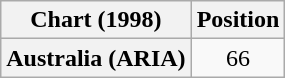<table class="wikitable plainrowheaders" style="text-align:center">
<tr>
<th>Chart (1998)</th>
<th>Position</th>
</tr>
<tr>
<th scope="row">Australia (ARIA)</th>
<td>66</td>
</tr>
</table>
